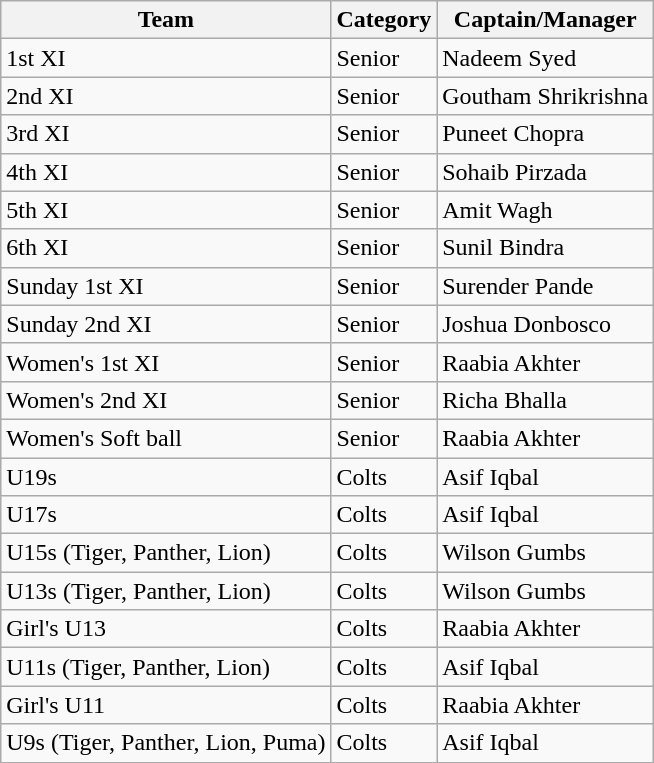<table class="wikitable">
<tr>
<th>Team</th>
<th>Category</th>
<th>Captain/Manager</th>
</tr>
<tr>
<td>1st XI</td>
<td>Senior</td>
<td>Nadeem Syed</td>
</tr>
<tr>
<td>2nd XI</td>
<td>Senior</td>
<td>Goutham Shrikrishna</td>
</tr>
<tr>
<td>3rd XI</td>
<td>Senior</td>
<td>Puneet Chopra</td>
</tr>
<tr>
<td>4th XI</td>
<td>Senior</td>
<td>Sohaib Pirzada</td>
</tr>
<tr>
<td>5th XI</td>
<td>Senior</td>
<td>Amit Wagh</td>
</tr>
<tr>
<td>6th XI</td>
<td>Senior</td>
<td>Sunil Bindra</td>
</tr>
<tr>
<td>Sunday 1st XI</td>
<td>Senior</td>
<td>Surender Pande</td>
</tr>
<tr>
<td>Sunday 2nd XI</td>
<td>Senior</td>
<td>Joshua Donbosco</td>
</tr>
<tr>
<td>Women's 1st XI</td>
<td>Senior</td>
<td>Raabia Akhter</td>
</tr>
<tr>
<td>Women's 2nd  XI</td>
<td>Senior</td>
<td>Richa Bhalla</td>
</tr>
<tr>
<td>Women's Soft ball</td>
<td>Senior</td>
<td>Raabia Akhter</td>
</tr>
<tr>
<td>U19s</td>
<td>Colts</td>
<td>Asif Iqbal</td>
</tr>
<tr>
<td>U17s</td>
<td>Colts</td>
<td>Asif Iqbal</td>
</tr>
<tr>
<td>U15s (Tiger, Panther, Lion)</td>
<td>Colts</td>
<td>Wilson Gumbs</td>
</tr>
<tr>
<td>U13s (Tiger, Panther, Lion)</td>
<td>Colts</td>
<td>Wilson Gumbs</td>
</tr>
<tr>
<td>Girl's U13</td>
<td>Colts</td>
<td>Raabia Akhter</td>
</tr>
<tr>
<td>U11s (Tiger, Panther, Lion)</td>
<td>Colts</td>
<td>Asif Iqbal</td>
</tr>
<tr>
<td>Girl's U11</td>
<td>Colts</td>
<td>Raabia Akhter</td>
</tr>
<tr>
<td>U9s (Tiger, Panther, Lion, Puma)</td>
<td>Colts</td>
<td>Asif Iqbal</td>
</tr>
<tr>
</tr>
</table>
